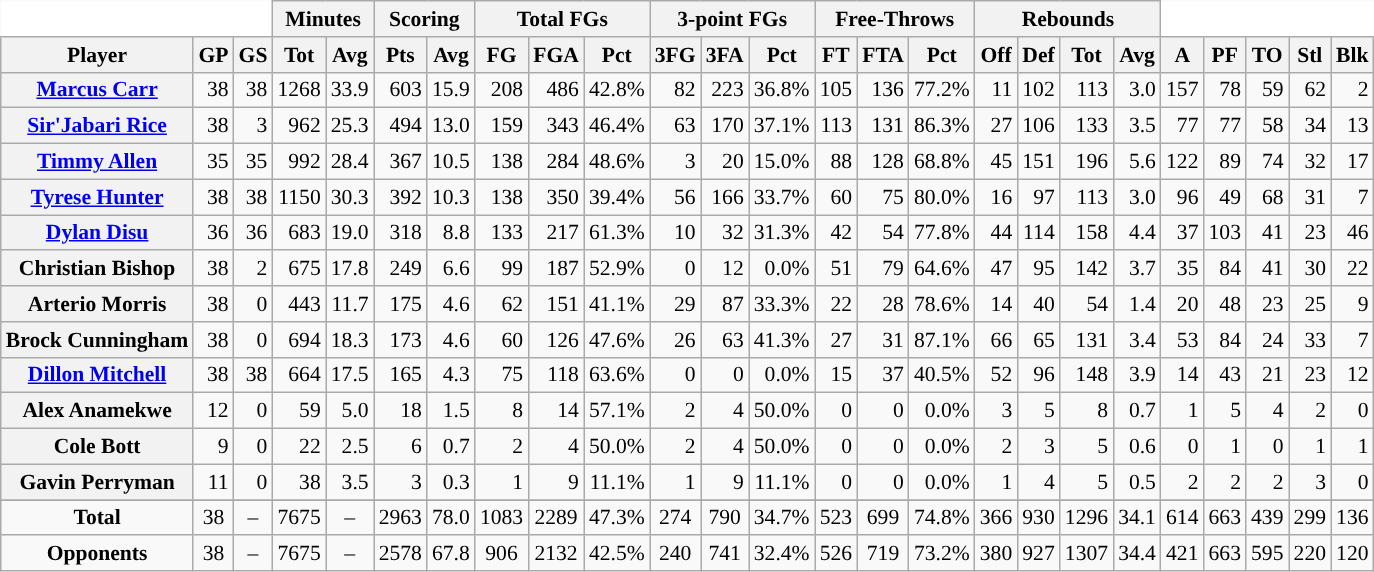<table class="wikitable sortable" border="1" style="font-size:90%;">
<tr>
<th colspan="3" style="border-top-style:hidden; border-left-style:hidden; background: white;"></th>
<th colspan="2" style=>Minutes</th>
<th colspan="2" style=>Scoring</th>
<th colspan="3" style=>Total FGs</th>
<th colspan="3" style=>3-point FGs</th>
<th colspan="3" style=>Free-Throws</th>
<th colspan="4" style=>Rebounds</th>
<th colspan="5" style="border-top-style:hidden; border-right-style:hidden; background: white;"></th>
</tr>
<tr>
<th scope="col" style=>Player</th>
<th scope="col" style=>GP</th>
<th scope="col" style=>GS</th>
<th scope="col" style=>Tot</th>
<th scope="col" style=>Avg</th>
<th scope="col" style=>Pts</th>
<th scope="col" style=>Avg</th>
<th scope="col" style=>FG</th>
<th scope="col" style=>FGA</th>
<th scope="col" style=>Pct</th>
<th scope="col" style=>3FG</th>
<th scope="col" style=>3FA</th>
<th scope="col" style=>Pct</th>
<th scope="col" style=>FT</th>
<th scope="col" style=>FTA</th>
<th scope="col" style=>Pct</th>
<th scope="col" style=>Off</th>
<th scope="col" style=>Def</th>
<th scope="col" style=>Tot</th>
<th scope="col" style=>Avg</th>
<th scope="col" style=>A</th>
<th scope="col" style=>PF</th>
<th scope="col" style=>TO</th>
<th scope="col" style=>Stl</th>
<th scope="col" style=>Blk</th>
</tr>
<tr>
<th style=white-space:nowrap><a href='#'>Marcus Carr</a></th>
<td align="right">38</td>
<td align="right">38</td>
<td align="right">1268</td>
<td align="right">33.9</td>
<td align="right">603</td>
<td align="right">15.9</td>
<td align="right">208</td>
<td align="right">486</td>
<td align="right">42.8%</td>
<td align="right">82</td>
<td align="right">223</td>
<td align="right">36.8%</td>
<td align="right">105</td>
<td align="right">136</td>
<td align="right">77.2%</td>
<td align="right">11</td>
<td align="right">102</td>
<td align="right">113</td>
<td align="right">3.0</td>
<td align="right">157</td>
<td align="right">78</td>
<td align="right">59</td>
<td align="right">62</td>
<td align="right">2</td>
</tr>
<tr>
<th style=white-space:nowrap><a href='#'>Sir'Jabari Rice</a></th>
<td align="right">38</td>
<td align="right">3</td>
<td align="right">962</td>
<td align="right">25.3</td>
<td align="right">494</td>
<td align="right">13.0</td>
<td align="right">159</td>
<td align="right">343</td>
<td align="right">46.4%</td>
<td align="right">63</td>
<td align="right">170</td>
<td align="right">37.1%</td>
<td align="right">113</td>
<td align="right">131</td>
<td align="right">86.3%</td>
<td align="right">27</td>
<td align="right">106</td>
<td align="right">133</td>
<td align="right">3.5</td>
<td align="right">77</td>
<td align="right">77</td>
<td align="right">58</td>
<td align="right">34</td>
<td align="right">13</td>
</tr>
<tr>
<th style=white-space:nowrap><a href='#'>Timmy Allen</a></th>
<td align="right">35</td>
<td align="right">35</td>
<td align="right">992</td>
<td align="right">28.4</td>
<td align="right">367</td>
<td align="right">10.5</td>
<td align="right">138</td>
<td align="right">284</td>
<td align="right">48.6%</td>
<td align="right">3</td>
<td align="right">20</td>
<td align="right">15.0%</td>
<td align="right">88</td>
<td align="right">128</td>
<td align="right">68.8%</td>
<td align="right">45</td>
<td align="right">151</td>
<td align="right">196</td>
<td align="right">5.6</td>
<td align="right">122</td>
<td align="right">89</td>
<td align="right">74</td>
<td align="right">32</td>
<td align="right">17</td>
</tr>
<tr>
<th style=white-space:nowrap><a href='#'>Tyrese Hunter</a></th>
<td align="right">38</td>
<td align="right">38</td>
<td align="right">1150</td>
<td align="right">30.3</td>
<td align="right">392</td>
<td align="right">10.3</td>
<td align="right">138</td>
<td align="right">350</td>
<td align="right">39.4%</td>
<td align="right">56</td>
<td align="right">166</td>
<td align="right">33.7%</td>
<td align="right">60</td>
<td align="right">75</td>
<td align="right">80.0%</td>
<td align="right">16</td>
<td align="right">97</td>
<td align="right">113</td>
<td align="right">3.0</td>
<td align="right">96</td>
<td align="right">49</td>
<td align="right">68</td>
<td align="right">31</td>
<td align="right">7</td>
</tr>
<tr>
<th style=white-space:nowrap><a href='#'>Dylan Disu</a></th>
<td align="right">36</td>
<td align="right">36</td>
<td align="right">683</td>
<td align="right">19.0</td>
<td align="right">318</td>
<td align="right">8.8</td>
<td align="right">133</td>
<td align="right">217</td>
<td align="right">61.3%</td>
<td align="right">10</td>
<td align="right">32</td>
<td align="right">31.3%</td>
<td align="right">42</td>
<td align="right">54</td>
<td align="right">77.8%</td>
<td align="right">44</td>
<td align="right">114</td>
<td align="right">158</td>
<td align="right">4.4</td>
<td align="right">37</td>
<td align="right">103</td>
<td align="right">41</td>
<td align="right">23</td>
<td align="right">46</td>
</tr>
<tr>
<th style=white-space:nowrap>Christian Bishop</th>
<td align="right">38</td>
<td align="right">2</td>
<td align="right">675</td>
<td align="right">17.8</td>
<td align="right">249</td>
<td align="right">6.6</td>
<td align="right">99</td>
<td align="right">187</td>
<td align="right">52.9%</td>
<td align="right">0</td>
<td align="right">12</td>
<td align="right">0.0%</td>
<td align="right">51</td>
<td align="right">79</td>
<td align="right">64.6%</td>
<td align="right">47</td>
<td align="right">95</td>
<td align="right">142</td>
<td align="right">3.7</td>
<td align="right">35</td>
<td align="right">84</td>
<td align="right">41</td>
<td align="right">30</td>
<td align="right">22</td>
</tr>
<tr>
<th style=white-space:nowrap>Arterio Morris</th>
<td align="right">38</td>
<td align="right">0</td>
<td align="right">443</td>
<td align="right">11.7</td>
<td align="right">175</td>
<td align="right">4.6</td>
<td align="right">62</td>
<td align="right">151</td>
<td align="right">41.1%</td>
<td align="right">29</td>
<td align="right">87</td>
<td align="right">33.3%</td>
<td align="right">22</td>
<td align="right">28</td>
<td align="right">78.6%</td>
<td align="right">14</td>
<td align="right">40</td>
<td align="right">54</td>
<td align="right">1.4</td>
<td align="right">20</td>
<td align="right">48</td>
<td align="right">23</td>
<td align="right">25</td>
<td align="right">9</td>
</tr>
<tr>
<th style=white-space:nowrap>Brock Cunningham</th>
<td align="right">38</td>
<td align="right">0</td>
<td align="right">694</td>
<td align="right">18.3</td>
<td align="right">173</td>
<td align="right">4.6</td>
<td align="right">60</td>
<td align="right">126</td>
<td align="right">47.6%</td>
<td align="right">26</td>
<td align="right">63</td>
<td align="right">41.3%</td>
<td align="right">27</td>
<td align="right">31</td>
<td align="right">87.1%</td>
<td align="right">66</td>
<td align="right">65</td>
<td align="right">131</td>
<td align="right">3.4</td>
<td align="right">53</td>
<td align="right">84</td>
<td align="right">24</td>
<td align="right">33</td>
<td align="right">7</td>
</tr>
<tr>
<th style=white-space:nowrap><a href='#'>Dillon Mitchell</a></th>
<td align="right">38</td>
<td align="right">38</td>
<td align="right">664</td>
<td align="right">17.5</td>
<td align="right">165</td>
<td align="right">4.3</td>
<td align="right">75</td>
<td align="right">118</td>
<td align="right">63.6%</td>
<td align="right">0</td>
<td align="right">0</td>
<td align="right">0.0%</td>
<td align="right">15</td>
<td align="right">37</td>
<td align="right">40.5%</td>
<td align="right">52</td>
<td align="right">96</td>
<td align="right">148</td>
<td align="right">3.9</td>
<td align="right">14</td>
<td align="right">43</td>
<td align="right">21</td>
<td align="right">23</td>
<td align="right">12</td>
</tr>
<tr>
<th style=white-space:nowrap>Alex Anamekwe</th>
<td align="right">12</td>
<td align="right">0</td>
<td align="right">59</td>
<td align="right">5.0</td>
<td align="right">18</td>
<td align="right">1.5</td>
<td align="right">8</td>
<td align="right">14</td>
<td align="right">57.1%</td>
<td align="right">2</td>
<td align="right">4</td>
<td align="right">50.0%</td>
<td align="right">0</td>
<td align="right">0</td>
<td align="right">0.0%</td>
<td align="right">3</td>
<td align="right">5</td>
<td align="right">8</td>
<td align="right">0.7</td>
<td align="right">1</td>
<td align="right">5</td>
<td align="right">4</td>
<td align="right">2</td>
<td align="right">0</td>
</tr>
<tr>
<th style=white-space:nowrap>Cole Bott</th>
<td align="right">9</td>
<td align="right">0</td>
<td align="right">22</td>
<td align="right">2.5</td>
<td align="right">6</td>
<td align="right">0.7</td>
<td align="right">2</td>
<td align="right">4</td>
<td align="right">50.0%</td>
<td align="right">2</td>
<td align="right">4</td>
<td align="right">50.0%</td>
<td align="right">0</td>
<td align="right">0</td>
<td align="right">0.0%</td>
<td align="right">2</td>
<td align="right">3</td>
<td align="right">5</td>
<td align="right">0.6</td>
<td align="right">0</td>
<td align="right">1</td>
<td align="right">0</td>
<td align="right">1</td>
<td align="right">1</td>
</tr>
<tr>
<th style=white-space:nowrap>Gavin Perryman</th>
<td align="right">11</td>
<td align="right">0</td>
<td align="right">38</td>
<td align="right">3.5</td>
<td align="right">3</td>
<td align="right">0.3</td>
<td align="right">1</td>
<td align="right">9</td>
<td align="right">11.1%</td>
<td align="right">1</td>
<td align="right">9</td>
<td align="right">11.1%</td>
<td align="right">0</td>
<td align="right">0</td>
<td align="right">0.0%</td>
<td align="right">1</td>
<td align="right">4</td>
<td align="right">5</td>
<td align="right">0.5</td>
<td align="right">2</td>
<td align="right">2</td>
<td align="right">2</td>
<td align="right">3</td>
<td align="right">0</td>
</tr>
<tr>
</tr>
<tr>
</tr>
<tr>
</tr>
<tr class="sortbottom">
<td align="center" style=><strong>Total</strong></td>
<td align="center" style=>38</td>
<td align="center" style=>–</td>
<td align="center" style=>7675</td>
<td align="center" style=>–</td>
<td align="center" style=>2963</td>
<td align="center" style=>78.0</td>
<td align="center" style=>1083</td>
<td align="center" style=>2289</td>
<td align="center" style=>47.3%</td>
<td align="center" style=>274</td>
<td align="center" style=>790</td>
<td align="center" style=>34.7%</td>
<td align="center" style=>523</td>
<td align="center" style=>699</td>
<td align="center" style=>74.8%</td>
<td align="center" style=>366</td>
<td align="center" style=>930</td>
<td align="center" style=>1296</td>
<td align="center" style=>34.1</td>
<td align="center" style=>614</td>
<td align="center" style=>663</td>
<td align="center" style=>439</td>
<td align="center" style=>299</td>
<td align="center" style=>136</td>
</tr>
<tr class="sortbottom">
<td align="center"><strong>Opponents</strong></td>
<td align="center">38</td>
<td align="center">–</td>
<td align="center">7675</td>
<td align="center">–</td>
<td align="center">2578</td>
<td align="center">67.8</td>
<td align="center">906</td>
<td align="center">2132</td>
<td align="center">42.5%</td>
<td align="center">240</td>
<td align="center">741</td>
<td align="center">32.4%</td>
<td align="center">526</td>
<td align="center">719</td>
<td align="center">73.2%</td>
<td align="center">380</td>
<td align="center">927</td>
<td align="center">1307</td>
<td align="center">34.4</td>
<td align="center">421</td>
<td align="center">663</td>
<td align="center">595</td>
<td align="center">220</td>
<td align="center">120</td>
</tr>
</table>
